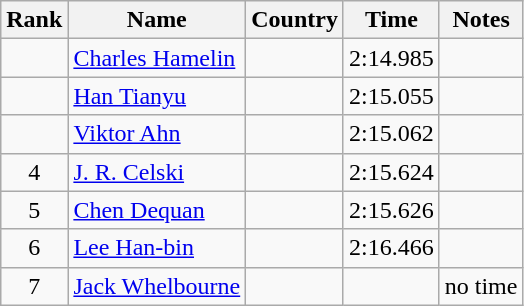<table class="wikitable sortable" style="text-align:center">
<tr>
<th>Rank</th>
<th>Name</th>
<th>Country</th>
<th>Time</th>
<th>Notes</th>
</tr>
<tr>
<td></td>
<td align=left><a href='#'>Charles Hamelin</a></td>
<td align=left></td>
<td>2:14.985</td>
<td></td>
</tr>
<tr>
<td></td>
<td align=left><a href='#'>Han Tianyu</a></td>
<td align=left></td>
<td>2:15.055</td>
<td></td>
</tr>
<tr>
<td></td>
<td align=left><a href='#'>Viktor Ahn</a></td>
<td align=left></td>
<td>2:15.062</td>
<td></td>
</tr>
<tr>
<td>4</td>
<td align=left><a href='#'>J. R. Celski</a></td>
<td align=left></td>
<td>2:15.624</td>
<td></td>
</tr>
<tr>
<td>5</td>
<td align=left><a href='#'>Chen Dequan</a></td>
<td align=left></td>
<td>2:15.626</td>
<td></td>
</tr>
<tr>
<td>6</td>
<td align=left><a href='#'>Lee Han-bin</a></td>
<td align=left></td>
<td>2:16.466</td>
<td></td>
</tr>
<tr>
<td>7</td>
<td align=left><a href='#'>Jack Whelbourne</a></td>
<td align=left></td>
<td></td>
<td>no time</td>
</tr>
</table>
